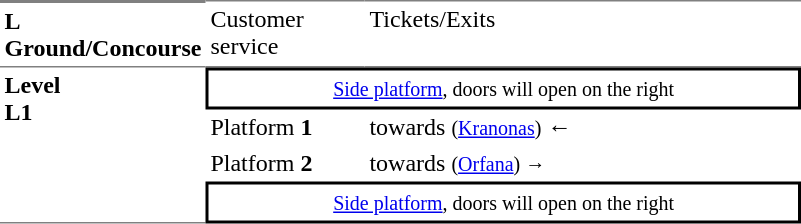<table table border=0 cellspacing=0 cellpadding=3>
<tr>
<td style="border-bottom:solid 1px gray;border-top:solid 2px gray;" width=50 valign=top><strong>L<br>Ground/Concourse</strong></td>
<td style="border-top:solid 1px gray;border-bottom:solid 1px gray;" width=100 valign=top>Customer service</td>
<td style="border-top:solid 1px gray;border-bottom:solid 1px gray;" width=285 valign=top>Tickets/Exits</td>
</tr>
<tr>
<td style="border-bottom:solid 1px gray;" rowspan=4 valign=top><strong>Level<br>L1</strong></td>
<td style="border-top:solid 2px black;border-right:solid 2px black;border-left:solid 2px black;border-bottom:solid 2px black;text-align:center;" colspan=2><small><a href='#'>Side platform</a>, doors will open on the right</small></td>
</tr>
<tr>
<td>Platform <span><strong>1</strong></span></td>
<td> towards  <small> (<a href='#'>Kranonas</a>)</small> ←</td>
</tr>
<tr>
<td>Platform <span><strong>2</strong></span></td>
<td> towards  <small> (<a href='#'>Orfana</a>) →</small></td>
</tr>
<tr>
<td style="border-top:solid 2px black;border-left:solid 2px black;border-right:solid 2px black;border-bottom:solid 2px black;text-align:center;" colspan=2><small><a href='#'>Side platform</a>, doors will open on the right</small></td>
</tr>
</table>
